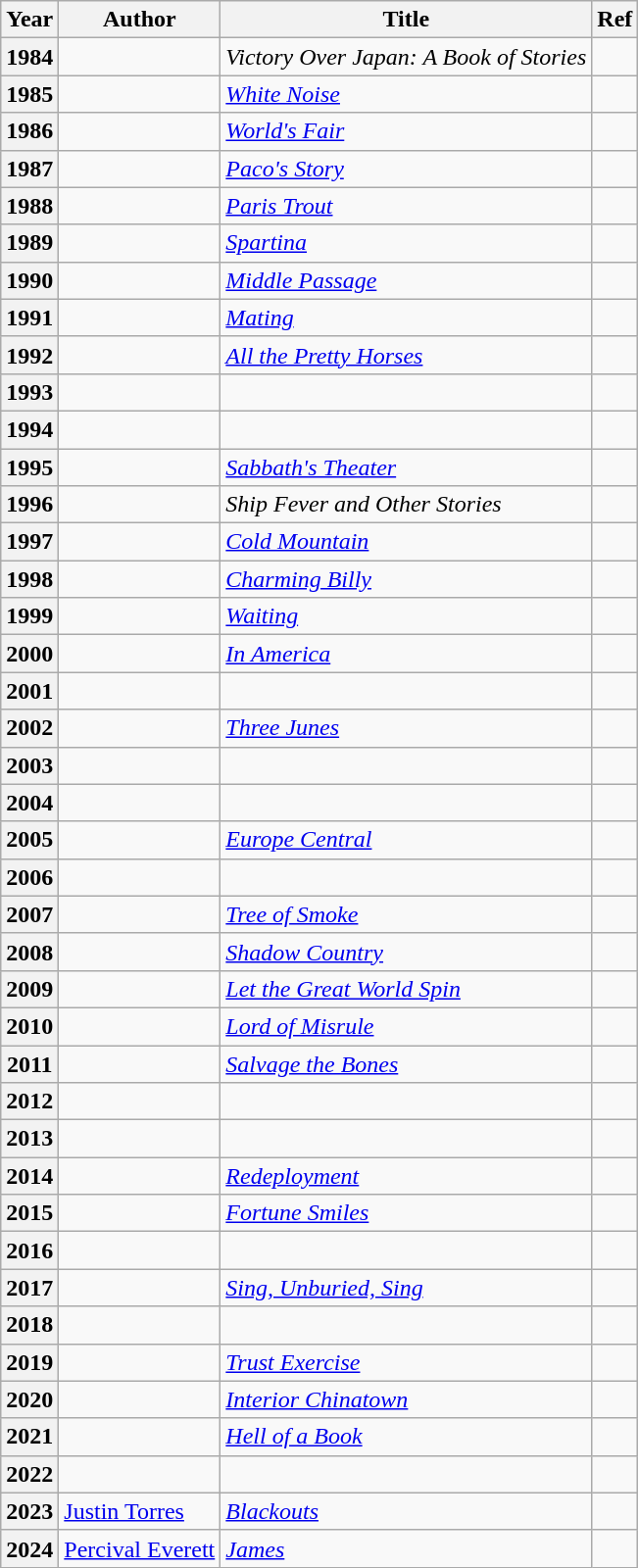<table class="wikitable">
<tr>
<th>Year</th>
<th>Author</th>
<th>Title</th>
<th>Ref</th>
</tr>
<tr>
<th>1984</th>
<td></td>
<td><em>Victory Over Japan: A Book of Stories</em></td>
<td></td>
</tr>
<tr>
<th>1985</th>
<td></td>
<td><em><a href='#'>White Noise</a></em></td>
<td></td>
</tr>
<tr>
<th>1986</th>
<td></td>
<td><em><a href='#'>World's Fair</a></em></td>
<td></td>
</tr>
<tr>
<th>1987</th>
<td></td>
<td><em><a href='#'>Paco's Story</a></em></td>
<td></td>
</tr>
<tr>
<th>1988</th>
<td></td>
<td><em><a href='#'>Paris Trout</a></em></td>
<td></td>
</tr>
<tr>
<th>1989</th>
<td></td>
<td><em><a href='#'>Spartina</a></em></td>
<td></td>
</tr>
<tr>
<th>1990</th>
<td></td>
<td><em><a href='#'>Middle Passage</a></em></td>
<td></td>
</tr>
<tr>
<th>1991</th>
<td></td>
<td><em><a href='#'>Mating</a></em></td>
<td></td>
</tr>
<tr>
<th>1992</th>
<td></td>
<td><em><a href='#'>All the Pretty Horses</a></em></td>
<td></td>
</tr>
<tr>
<th>1993</th>
<td></td>
<td><em></em></td>
<td></td>
</tr>
<tr>
<th>1994</th>
<td></td>
<td><em></em></td>
<td></td>
</tr>
<tr>
<th>1995</th>
<td></td>
<td><em><a href='#'>Sabbath's Theater</a></em></td>
<td></td>
</tr>
<tr>
<th>1996</th>
<td></td>
<td><em>Ship Fever and Other Stories</em></td>
<td></td>
</tr>
<tr>
<th>1997</th>
<td></td>
<td><em><a href='#'>Cold Mountain</a></em></td>
<td></td>
</tr>
<tr>
<th>1998</th>
<td></td>
<td><em><a href='#'>Charming Billy</a></em></td>
<td></td>
</tr>
<tr>
<th>1999</th>
<td></td>
<td><em><a href='#'>Waiting</a></em></td>
<td></td>
</tr>
<tr>
<th>2000</th>
<td></td>
<td><em><a href='#'>In America</a></em></td>
<td></td>
</tr>
<tr>
<th>2001</th>
<td></td>
<td><em></em></td>
<td></td>
</tr>
<tr>
<th>2002</th>
<td></td>
<td><em><a href='#'>Three Junes</a></em></td>
<td></td>
</tr>
<tr>
<th>2003</th>
<td></td>
<td><em></em></td>
<td></td>
</tr>
<tr>
<th>2004</th>
<td></td>
<td><em></em></td>
<td></td>
</tr>
<tr>
<th>2005</th>
<td></td>
<td><em><a href='#'>Europe Central</a></em></td>
<td></td>
</tr>
<tr>
<th>2006</th>
<td></td>
<td><em></em></td>
<td></td>
</tr>
<tr>
<th>2007</th>
<td></td>
<td><em><a href='#'>Tree of Smoke</a></em></td>
<td></td>
</tr>
<tr>
<th>2008</th>
<td></td>
<td><em><a href='#'>Shadow Country</a></em></td>
<td></td>
</tr>
<tr>
<th>2009</th>
<td></td>
<td><em><a href='#'>Let the Great World Spin</a></em></td>
<td></td>
</tr>
<tr>
<th>2010</th>
<td></td>
<td><em><a href='#'>Lord of Misrule</a></em></td>
<td></td>
</tr>
<tr>
<th>2011</th>
<td></td>
<td><em><a href='#'>Salvage the Bones</a></em></td>
<td></td>
</tr>
<tr>
<th>2012</th>
<td></td>
<td><em></em></td>
<td></td>
</tr>
<tr>
<th>2013</th>
<td></td>
<td><em></em></td>
<td></td>
</tr>
<tr>
<th>2014</th>
<td></td>
<td><em><a href='#'>Redeployment</a></em></td>
<td><em></em></td>
</tr>
<tr>
<th>2015</th>
<td></td>
<td><em><a href='#'>Fortune Smiles</a></em></td>
<td></td>
</tr>
<tr>
<th>2016</th>
<td></td>
<td><em></em></td>
<td></td>
</tr>
<tr>
<th>2017</th>
<td></td>
<td><em><a href='#'>Sing, Unburied, Sing</a></em></td>
<td></td>
</tr>
<tr>
<th>2018</th>
<td></td>
<td><em></em></td>
<td></td>
</tr>
<tr>
<th>2019</th>
<td></td>
<td><em><a href='#'>Trust Exercise</a></em></td>
<td></td>
</tr>
<tr>
<th>2020</th>
<td></td>
<td><em><a href='#'>Interior Chinatown</a></em></td>
<td></td>
</tr>
<tr>
<th>2021</th>
<td></td>
<td><em><a href='#'>Hell of a Book</a></em></td>
<td></td>
</tr>
<tr>
<th>2022</th>
<td></td>
<td><em></em></td>
<td></td>
</tr>
<tr>
<th>2023</th>
<td><a href='#'>Justin Torres</a></td>
<td><em><a href='#'>Blackouts</a></em></td>
<td></td>
</tr>
<tr>
<th>2024</th>
<td><a href='#'>Percival Everett</a></td>
<td><em><a href='#'>James</a></em></td>
<td></td>
</tr>
</table>
